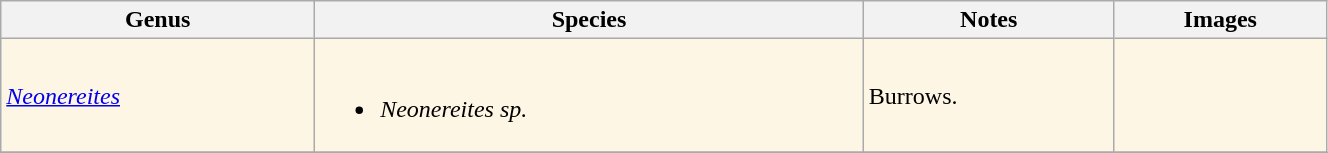<table class="wikitable" style="width:70%;">
<tr>
<th>Genus</th>
<th>Species</th>
<th>Notes</th>
<th>Images</th>
</tr>
<tr>
<td style="background:#FEF6E4;"><em><a href='#'>Neonereites</a></em></td>
<td style="background:#FEF6E4;"><br><ul><li><em>Neonereites sp.</em></li></ul></td>
<td style="background:#FEF6E4;">Burrows.</td>
<td style="background:#FEF6E4;"></td>
</tr>
<tr>
</tr>
</table>
